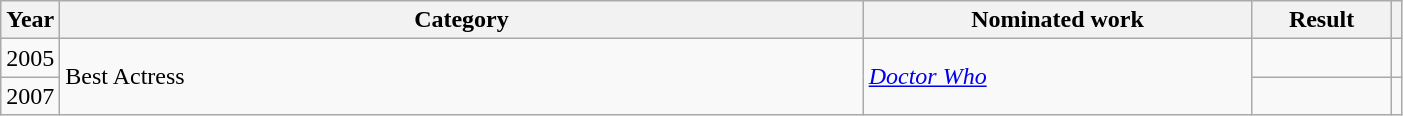<table class="wikitable" width = 74%>
<tr>
<th width=4%>Year</th>
<th width=58%>Category</th>
<th width=28%>Nominated work</th>
<th width=10%>Result</th>
<th width=5%></th>
</tr>
<tr>
<td>2005</td>
<td rowspan="2">Best Actress</td>
<td rowspan="2"><em><a href='#'>Doctor Who</a></em></td>
<td></td>
<td></td>
</tr>
<tr>
<td>2007</td>
<td></td>
<td></td>
</tr>
</table>
